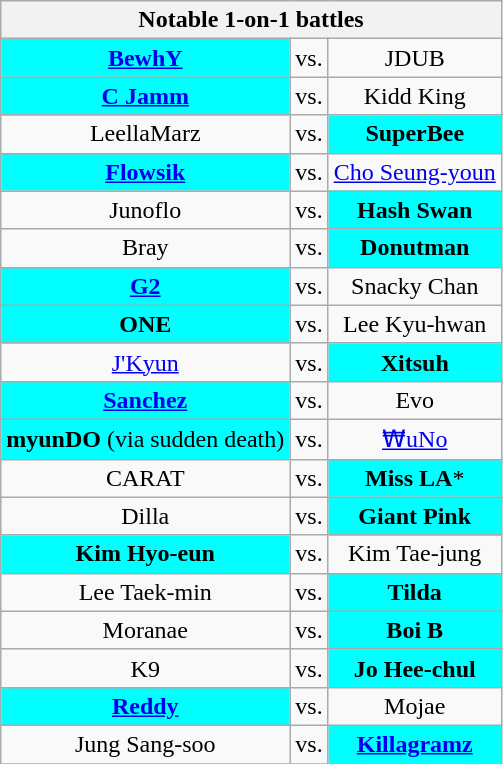<table class="wikitable" style="text-align:center" border="2">
<tr>
<th colspan="3">Notable 1-on-1 battles</th>
</tr>
<tr>
<td style="background:aqua"><strong><a href='#'>BewhY</a></strong></td>
<td>vs.</td>
<td>JDUB</td>
</tr>
<tr>
<td style="background:aqua"><strong><a href='#'>C Jamm</a></strong></td>
<td>vs.</td>
<td>Kidd King</td>
</tr>
<tr>
<td>LeellaMarz</td>
<td>vs.</td>
<td style="background:aqua"><strong>SuperBee</strong></td>
</tr>
<tr>
<td style="background:aqua"><strong><a href='#'>Flowsik</a></strong></td>
<td>vs.</td>
<td><a href='#'>Cho Seung-youn</a></td>
</tr>
<tr>
<td>Junoflo</td>
<td>vs.</td>
<td style="background:aqua"><strong>Hash Swan</strong></td>
</tr>
<tr>
<td>Bray</td>
<td>vs.</td>
<td style="background:aqua"><strong>Donutman</strong></td>
</tr>
<tr>
<td style="background:aqua"><strong><a href='#'>G2</a></strong></td>
<td>vs.</td>
<td>Snacky Chan</td>
</tr>
<tr>
<td style="background:aqua"><strong>ONE</strong></td>
<td>vs.</td>
<td>Lee Kyu-hwan</td>
</tr>
<tr>
<td><a href='#'>J'Kyun</a></td>
<td>vs.</td>
<td style="background:aqua"><strong>Xitsuh</strong></td>
</tr>
<tr>
<td style="background:aqua"><strong><a href='#'>Sanchez</a></strong></td>
<td>vs.</td>
<td>Evo</td>
</tr>
<tr>
<td style="background:aqua"><strong>myunDO</strong> (via sudden death)</td>
<td>vs.</td>
<td><a href='#'>₩uNo</a></td>
</tr>
<tr>
<td>CARAT</td>
<td>vs.</td>
<td style="background:aqua"><strong>Miss LA</strong>*</td>
</tr>
<tr>
<td>Dilla</td>
<td>vs.</td>
<td style="background:aqua"><strong>Giant Pink</strong></td>
</tr>
<tr>
<td style="background:aqua"><strong>Kim Hyo-eun</strong></td>
<td>vs.</td>
<td>Kim Tae-jung</td>
</tr>
<tr>
<td>Lee Taek-min</td>
<td>vs.</td>
<td style="background:aqua"><strong>Tilda</strong></td>
</tr>
<tr>
<td>Moranae</td>
<td>vs.</td>
<td style="background:aqua"><strong>Boi B</strong></td>
</tr>
<tr>
<td>K9</td>
<td>vs.</td>
<td style="background:aqua"><strong>Jo Hee-chul</strong></td>
</tr>
<tr>
<td style="background:aqua"><strong><a href='#'>Reddy</a></strong></td>
<td>vs.</td>
<td>Mojae</td>
</tr>
<tr>
<td>Jung Sang-soo</td>
<td>vs.</td>
<td style="background:aqua"><strong><a href='#'>Killagramz</a></strong></td>
</tr>
<tr>
</tr>
</table>
